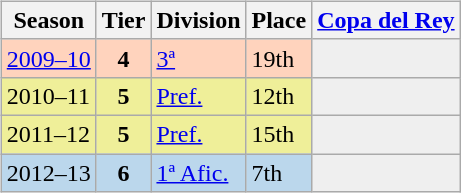<table>
<tr>
<td valign="top" width=0%><br><table class="wikitable">
<tr style="background:#f0f6fa;">
<th>Season</th>
<th>Tier</th>
<th>Division</th>
<th>Place</th>
<th><a href='#'>Copa del Rey</a></th>
</tr>
<tr>
<td style="background:#FFD3BD;"><a href='#'>2009–10</a></td>
<th style="background:#FFD3BD;">4</th>
<td style="background:#FFD3BD;"><a href='#'>3ª</a></td>
<td style="background:#FFD3BD;">19th</td>
<td style="background:#efefef;"></td>
</tr>
<tr>
<td style="background:#EFEF99;">2010–11</td>
<th style="background:#EFEF99;">5</th>
<td style="background:#EFEF99;"><a href='#'>Pref.</a></td>
<td style="background:#EFEF99;">12th</td>
<th style="background:#efefef;"></th>
</tr>
<tr>
<td style="background:#EFEF99;">2011–12</td>
<th style="background:#EFEF99;">5</th>
<td style="background:#EFEF99;"><a href='#'>Pref.</a></td>
<td style="background:#EFEF99;">15th</td>
<th style="background:#efefef;"></th>
</tr>
<tr>
<td style="background:#BBD7EC;">2012–13</td>
<th style="background:#BBD7EC;">6</th>
<td style="background:#BBD7EC;"><a href='#'>1ª Afic.</a></td>
<td style="background:#BBD7EC;">7th</td>
<th style="background:#efefef;"></th>
</tr>
</table>
</td>
</tr>
</table>
